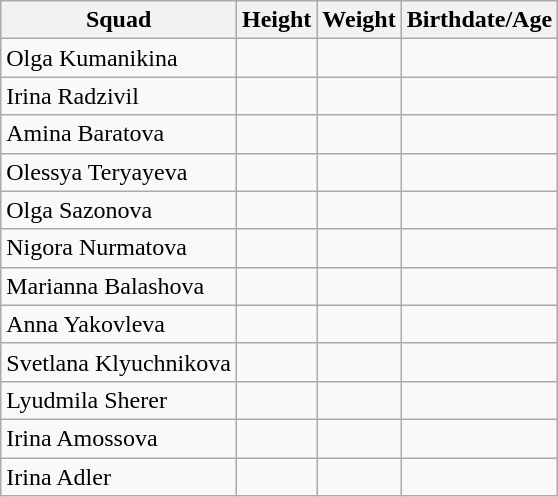<table class=wikitable>
<tr>
<th>Squad</th>
<th>Height</th>
<th>Weight</th>
<th>Birthdate/Age</th>
</tr>
<tr>
<td>Olga Kumanikina</td>
<td></td>
<td></td>
<td></td>
</tr>
<tr>
<td>Irina Radzivil</td>
<td></td>
<td></td>
<td></td>
</tr>
<tr>
<td>Amina Baratova</td>
<td></td>
<td></td>
<td></td>
</tr>
<tr>
<td>Olessya Teryayeva</td>
<td></td>
<td></td>
<td></td>
</tr>
<tr>
<td>Olga Sazonova</td>
<td></td>
<td></td>
<td></td>
</tr>
<tr>
<td>Nigora Nurmatova</td>
<td></td>
<td></td>
<td></td>
</tr>
<tr>
<td>Marianna Balashova</td>
<td></td>
<td></td>
<td></td>
</tr>
<tr>
<td>Anna Yakovleva</td>
<td></td>
<td></td>
<td></td>
</tr>
<tr>
<td>Svetlana Klyuchnikova</td>
<td></td>
<td></td>
<td></td>
</tr>
<tr>
<td>Lyudmila Sherer</td>
<td></td>
<td></td>
<td></td>
</tr>
<tr>
<td>Irina Amossova</td>
<td></td>
<td></td>
<td></td>
</tr>
<tr>
<td>Irina Adler</td>
<td></td>
<td></td>
<td></td>
</tr>
</table>
